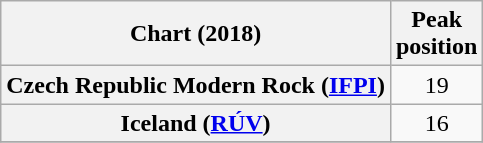<table class="wikitable plainrowheaders sortable" style="text-align:center">
<tr>
<th scope="col">Chart (2018)</th>
<th scope="col">Peak<br> position</th>
</tr>
<tr>
<th scope="row">Czech Republic Modern Rock (<a href='#'>IFPI</a>)</th>
<td>19</td>
</tr>
<tr>
<th scope="row">Iceland (<a href='#'>RÚV</a>)</th>
<td>16</td>
</tr>
<tr>
</tr>
</table>
